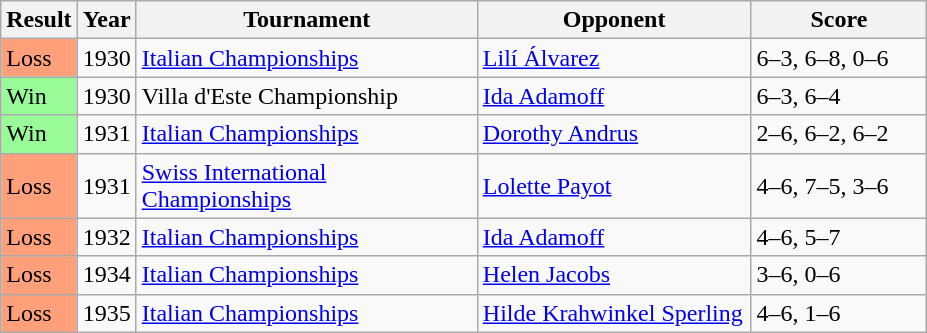<table class="sortable wikitable">
<tr>
<th>Result</th>
<th>Year</th>
<th style="width:220px">Tournament</th>
<th style="width:175px">Opponent</th>
<th style="width:110px" class="unsortable">Score</th>
</tr>
<tr>
<td style="background:#ffa07a;">Loss</td>
<td>1930</td>
<td><a href='#'>Italian Championships</a></td>
<td> <a href='#'>Lilí Álvarez</a></td>
<td>6–3, 6–8, 0–6</td>
</tr>
<tr>
<td style="background:#98fb98;">Win</td>
<td>1930</td>
<td>Villa d'Este Championship </td>
<td> <a href='#'>Ida Adamoff</a></td>
<td>6–3, 6–4</td>
</tr>
<tr>
<td style="background:#98fb98;">Win</td>
<td>1931</td>
<td><a href='#'>Italian Championships</a></td>
<td> <a href='#'>Dorothy Andrus</a></td>
<td>2–6, 6–2, 6–2</td>
</tr>
<tr>
<td style="background:#ffa07a;">Loss</td>
<td>1931</td>
<td><a href='#'>Swiss International Championships</a></td>
<td> <a href='#'>Lolette Payot</a></td>
<td>4–6, 7–5, 3–6</td>
</tr>
<tr>
<td style="background:#ffa07a;">Loss</td>
<td>1932</td>
<td><a href='#'>Italian Championships</a></td>
<td> <a href='#'>Ida Adamoff</a></td>
<td>4–6, 5–7</td>
</tr>
<tr>
<td style="background:#ffa07a;">Loss</td>
<td>1934</td>
<td><a href='#'>Italian Championships</a></td>
<td> <a href='#'>Helen Jacobs</a></td>
<td>3–6, 0–6</td>
</tr>
<tr>
<td style="background:#ffa07a;">Loss</td>
<td>1935</td>
<td><a href='#'>Italian Championships</a></td>
<td> <a href='#'>Hilde Krahwinkel Sperling</a></td>
<td>4–6, 1–6</td>
</tr>
</table>
